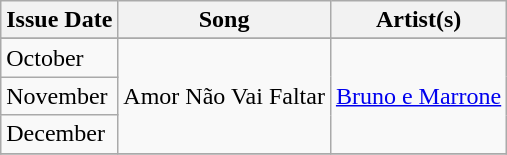<table class=wikitable>
<tr>
<th>Issue Date</th>
<th>Song</th>
<th>Artist(s)</th>
</tr>
<tr>
</tr>
<tr>
<td>October</td>
<td rowspan=3 align=center>Amor Não Vai Faltar</td>
<td rowspan=3 align=center><a href='#'>Bruno e Marrone</a></td>
</tr>
<tr>
<td>November</td>
</tr>
<tr>
<td>December</td>
</tr>
<tr>
</tr>
</table>
